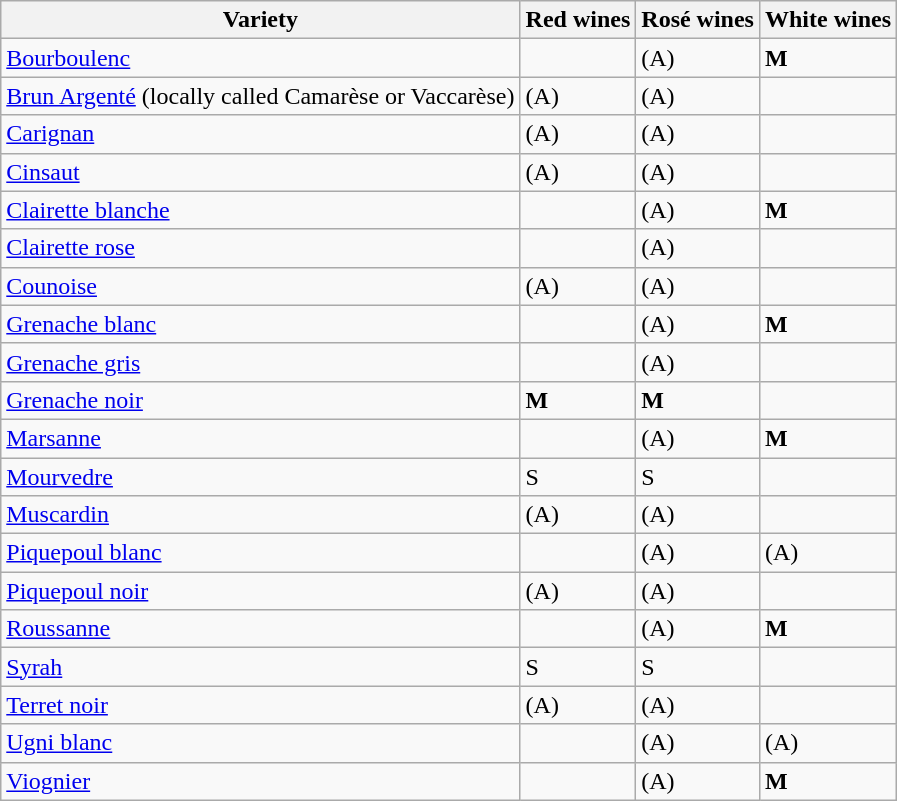<table class="wikitable">
<tr>
<th>Variety</th>
<th>Red wines</th>
<th>Rosé wines</th>
<th>White wines</th>
</tr>
<tr>
<td><a href='#'>Bourboulenc</a></td>
<td></td>
<td>(A)</td>
<td><strong>M</strong></td>
</tr>
<tr>
<td><a href='#'>Brun Argenté</a> (locally called Camarèse or Vaccarèse)</td>
<td>(A)</td>
<td>(A)</td>
<td></td>
</tr>
<tr>
<td><a href='#'>Carignan</a></td>
<td>(A)</td>
<td>(A)</td>
<td></td>
</tr>
<tr>
<td><a href='#'>Cinsaut</a></td>
<td>(A)</td>
<td>(A)</td>
<td></td>
</tr>
<tr>
<td><a href='#'>Clairette blanche</a></td>
<td></td>
<td>(A)</td>
<td><strong>M</strong></td>
</tr>
<tr>
<td><a href='#'>Clairette rose</a></td>
<td></td>
<td>(A)</td>
<td></td>
</tr>
<tr>
<td><a href='#'>Counoise</a></td>
<td>(A)</td>
<td>(A)</td>
<td></td>
</tr>
<tr>
<td><a href='#'>Grenache blanc</a></td>
<td></td>
<td>(A)</td>
<td><strong>M</strong></td>
</tr>
<tr>
<td><a href='#'>Grenache gris</a></td>
<td></td>
<td>(A)</td>
<td></td>
</tr>
<tr>
<td><a href='#'>Grenache noir</a></td>
<td><strong>M</strong></td>
<td><strong>M</strong></td>
<td></td>
</tr>
<tr>
<td><a href='#'>Marsanne</a></td>
<td></td>
<td>(A)</td>
<td><strong>M</strong></td>
</tr>
<tr>
<td><a href='#'>Mourvedre</a></td>
<td>S</td>
<td>S</td>
<td></td>
</tr>
<tr>
<td><a href='#'>Muscardin</a></td>
<td>(A)</td>
<td>(A)</td>
<td></td>
</tr>
<tr>
<td><a href='#'>Piquepoul blanc</a></td>
<td></td>
<td>(A)</td>
<td>(A)</td>
</tr>
<tr>
<td><a href='#'>Piquepoul noir</a></td>
<td>(A)</td>
<td>(A)</td>
<td></td>
</tr>
<tr>
<td><a href='#'>Roussanne</a></td>
<td></td>
<td>(A)</td>
<td><strong>M</strong></td>
</tr>
<tr>
<td><a href='#'>Syrah</a></td>
<td>S</td>
<td>S</td>
<td></td>
</tr>
<tr>
<td><a href='#'>Terret noir</a></td>
<td>(A)</td>
<td>(A)</td>
<td></td>
</tr>
<tr>
<td><a href='#'>Ugni blanc</a></td>
<td></td>
<td>(A)</td>
<td>(A)</td>
</tr>
<tr>
<td><a href='#'>Viognier</a></td>
<td></td>
<td>(A)</td>
<td><strong>M</strong></td>
</tr>
</table>
